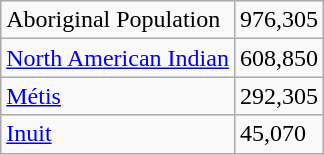<table class="wikitable">
<tr>
<td>Aboriginal Population</td>
<td>976,305</td>
</tr>
<tr>
<td><a href='#'>North American Indian</a></td>
<td>608,850</td>
</tr>
<tr>
<td><a href='#'>Métis</a></td>
<td>292,305</td>
</tr>
<tr>
<td><a href='#'>Inuit</a></td>
<td>45,070</td>
</tr>
</table>
